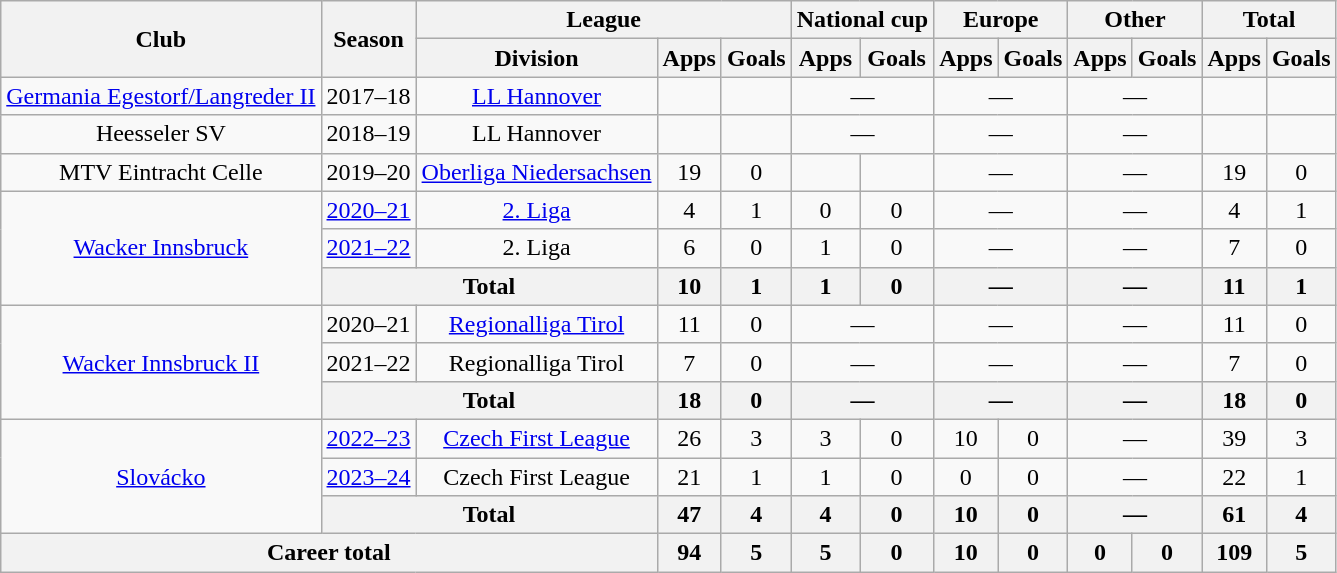<table class="wikitable" style="text-align: center">
<tr>
<th rowspan="2">Club</th>
<th rowspan="2">Season</th>
<th colspan="3">League</th>
<th colspan="2">National cup</th>
<th colspan="2">Europe</th>
<th colspan="2">Other</th>
<th colspan="2">Total</th>
</tr>
<tr>
<th>Division</th>
<th>Apps</th>
<th>Goals</th>
<th>Apps</th>
<th>Goals</th>
<th>Apps</th>
<th>Goals</th>
<th>Apps</th>
<th>Goals</th>
<th>Apps</th>
<th>Goals</th>
</tr>
<tr>
<td><a href='#'>Germania Egestorf/Langreder II</a></td>
<td>2017–18</td>
<td><a href='#'>LL Hannover</a></td>
<td></td>
<td></td>
<td colspan="2">—</td>
<td colspan="2">—</td>
<td colspan="2">—</td>
<td></td>
<td></td>
</tr>
<tr>
<td>Heesseler SV</td>
<td>2018–19</td>
<td>LL Hannover</td>
<td></td>
<td></td>
<td colspan="2">—</td>
<td colspan="2">—</td>
<td colspan="2">—</td>
<td></td>
<td></td>
</tr>
<tr>
<td>MTV Eintracht Celle</td>
<td>2019–20</td>
<td><a href='#'>Oberliga Niedersachsen</a></td>
<td>19</td>
<td>0</td>
<td></td>
<td></td>
<td colspan="2">—</td>
<td colspan="2">—</td>
<td>19</td>
<td>0</td>
</tr>
<tr>
<td rowspan="3"><a href='#'>Wacker Innsbruck</a></td>
<td><a href='#'>2020–21</a></td>
<td><a href='#'>2. Liga</a></td>
<td>4</td>
<td>1</td>
<td>0</td>
<td>0</td>
<td colspan="2">—</td>
<td colspan="2">—</td>
<td>4</td>
<td>1</td>
</tr>
<tr>
<td><a href='#'>2021–22</a></td>
<td>2. Liga</td>
<td>6</td>
<td>0</td>
<td>1</td>
<td>0</td>
<td colspan="2">—</td>
<td colspan="2">—</td>
<td>7</td>
<td>0</td>
</tr>
<tr>
<th colspan="2">Total</th>
<th>10</th>
<th>1</th>
<th>1</th>
<th>0</th>
<th colspan="2">—</th>
<th colspan="2">—</th>
<th>11</th>
<th>1</th>
</tr>
<tr>
<td rowspan="3"><a href='#'>Wacker Innsbruck II</a></td>
<td>2020–21</td>
<td><a href='#'>Regionalliga Tirol</a></td>
<td>11</td>
<td>0</td>
<td colspan="2">—</td>
<td colspan="2">—</td>
<td colspan="2">—</td>
<td>11</td>
<td>0</td>
</tr>
<tr>
<td>2021–22</td>
<td>Regionalliga Tirol</td>
<td>7</td>
<td>0</td>
<td colspan="2">—</td>
<td colspan="2">—</td>
<td colspan="2">—</td>
<td>7</td>
<td>0</td>
</tr>
<tr>
<th colspan="2">Total</th>
<th>18</th>
<th>0</th>
<th colspan="2">—</th>
<th colspan="2">—</th>
<th colspan="2">—</th>
<th>18</th>
<th>0</th>
</tr>
<tr>
<td rowspan="3"><a href='#'>Slovácko</a></td>
<td><a href='#'>2022–23</a></td>
<td><a href='#'>Czech First League</a></td>
<td>26</td>
<td>3</td>
<td>3</td>
<td>0</td>
<td>10</td>
<td>0</td>
<td colspan="2">—</td>
<td>39</td>
<td>3</td>
</tr>
<tr>
<td><a href='#'>2023–24</a></td>
<td>Czech First League</td>
<td>21</td>
<td>1</td>
<td>1</td>
<td>0</td>
<td>0</td>
<td>0</td>
<td colspan="2">—</td>
<td>22</td>
<td>1</td>
</tr>
<tr>
<th colspan="2">Total</th>
<th>47</th>
<th>4</th>
<th>4</th>
<th>0</th>
<th>10</th>
<th>0</th>
<th colspan="2">—</th>
<th>61</th>
<th>4</th>
</tr>
<tr>
<th colspan="3">Career total</th>
<th>94</th>
<th>5</th>
<th>5</th>
<th>0</th>
<th>10</th>
<th>0</th>
<th>0</th>
<th>0</th>
<th>109</th>
<th>5</th>
</tr>
</table>
